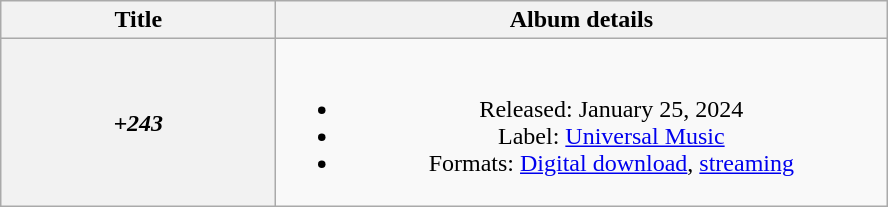<table class="wikitable plainrowheaders" style="text-align:center;">
<tr>
<th scope="col" style="width:11em;">Title</th>
<th scope="col" style="width:25em;">Album details</th>
</tr>
<tr>
<th scope="row"><em>+243</em></th>
<td><br><ul><li>Released: January 25, 2024</li><li>Label: <a href='#'>Universal Music</a></li><li>Formats: <a href='#'>Digital download</a>, <a href='#'>streaming</a></li></ul></td>
</tr>
</table>
